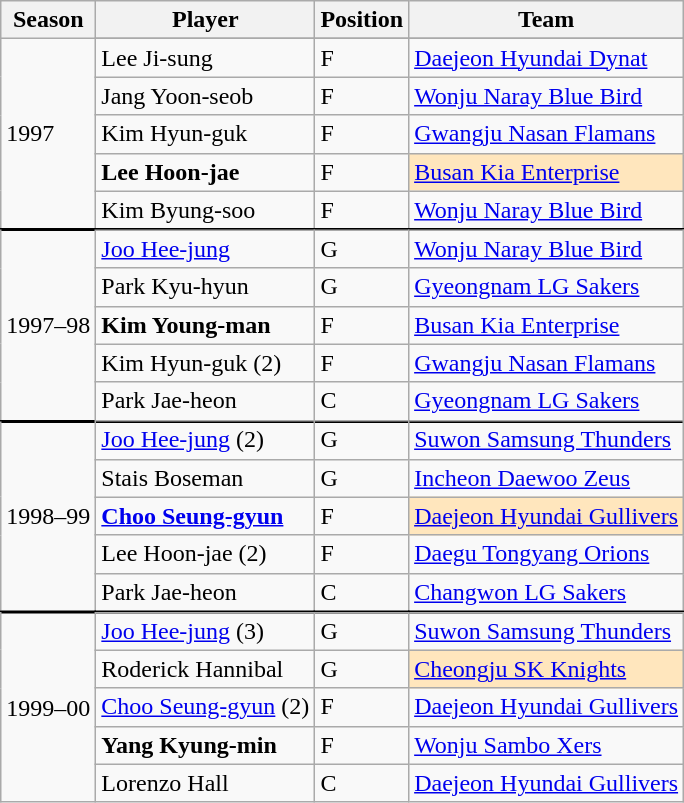<table class="wikitable plainrowheaders sortable" summary="Season (sortable), Player (sortable), Position (sortable), Nationality (sortable) and Team (sortable)">
<tr>
<th scope="col">Season</th>
<th scope="col">Player</th>
<th scope="col">Position</th>
<th scope="col">Team</th>
</tr>
<tr>
<td rowspan="6">1997</td>
</tr>
<tr>
<td>Lee Ji-sung</td>
<td>F</td>
<td><a href='#'>Daejeon Hyundai Dynat</a></td>
</tr>
<tr>
<td>Jang Yoon-seob</td>
<td>F</td>
<td><a href='#'>Wonju Naray Blue Bird</a></td>
</tr>
<tr>
<td>Kim Hyun-guk</td>
<td>F</td>
<td><a href='#'>Gwangju Nasan Flamans</a></td>
</tr>
<tr>
<td><strong>Lee Hoon-jae</strong></td>
<td>F</td>
<td scope="row" style="background-color:#FFE6BD"><a href='#'>Busan Kia Enterprise</a> </td>
</tr>
<tr>
<td>Kim Byung-soo</td>
<td>F</td>
<td><a href='#'>Wonju Naray Blue Bird</a></td>
</tr>
<tr style="border-top:2px solid black">
<td rowspan="6">1997–98</td>
</tr>
<tr>
<td><a href='#'>Joo Hee-jung</a></td>
<td>G</td>
<td><a href='#'>Wonju Naray Blue Bird</a></td>
</tr>
<tr>
<td>Park Kyu-hyun</td>
<td>G</td>
<td><a href='#'>Gyeongnam LG Sakers</a></td>
</tr>
<tr>
<td><strong>Kim Young-man</strong></td>
<td>F</td>
<td><a href='#'>Busan Kia Enterprise</a></td>
</tr>
<tr>
<td>Kim Hyun-guk (2)</td>
<td>F</td>
<td><a href='#'>Gwangju Nasan Flamans</a></td>
</tr>
<tr>
<td>Park Jae-heon</td>
<td>C</td>
<td><a href='#'>Gyeongnam LG Sakers</a></td>
</tr>
<tr style="border-top:2px solid black">
<td rowspan="6">1998–99</td>
</tr>
<tr>
<td><a href='#'>Joo Hee-jung</a> (2)</td>
<td>G</td>
<td><a href='#'>Suwon Samsung Thunders</a></td>
</tr>
<tr>
<td>Stais Boseman</td>
<td>G</td>
<td><a href='#'>Incheon Daewoo Zeus</a></td>
</tr>
<tr>
<td><strong><a href='#'>Choo Seung-gyun</a></strong></td>
<td>F</td>
<td scope="row" style="background-color:#FFE6BD"><a href='#'>Daejeon Hyundai Gullivers</a> </td>
</tr>
<tr>
<td>Lee Hoon-jae  (2)</td>
<td>F</td>
<td><a href='#'>Daegu Tongyang Orions</a></td>
</tr>
<tr>
<td>Park Jae-heon</td>
<td>C</td>
<td><a href='#'>Changwon LG Sakers</a></td>
</tr>
<tr style="border-top:2px solid black">
<td rowspan="6">1999–00</td>
</tr>
<tr>
<td><a href='#'>Joo Hee-jung</a> (3)</td>
<td>G</td>
<td><a href='#'>Suwon Samsung Thunders</a></td>
</tr>
<tr>
<td>Roderick Hannibal</td>
<td>G</td>
<td scope="row" style="background-color:#FFE6BD"><a href='#'>Cheongju SK Knights</a> </td>
</tr>
<tr>
<td><a href='#'>Choo Seung-gyun</a> (2)</td>
<td>F</td>
<td><a href='#'>Daejeon Hyundai Gullivers</a></td>
</tr>
<tr>
<td><strong>Yang Kyung-min</strong></td>
<td>F</td>
<td><a href='#'>Wonju Sambo Xers</a></td>
</tr>
<tr>
<td>Lorenzo Hall</td>
<td>C</td>
<td><a href='#'>Daejeon Hyundai Gullivers</a></td>
</tr>
</table>
